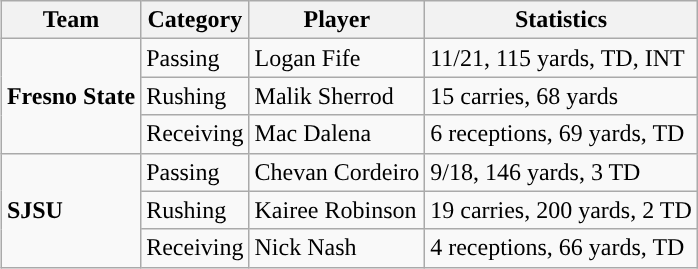<table class="wikitable" style="float: right;">
<tr>
<th>Team</th>
<th>Category</th>
<th>Player</th>
<th>Statistics</th>
</tr>
<tr>
<td rowspan=3><strong>Fresno State</strong></td>
<td>Passing</td>
<td>Logan Fife</td>
<td>11/21, 115 yards, TD, INT</td>
</tr>
<tr>
<td>Rushing</td>
<td>Malik Sherrod</td>
<td>15 carries, 68 yards</td>
</tr>
<tr>
<td>Receiving</td>
<td>Mac Dalena</td>
<td>6 receptions, 69 yards, TD</td>
</tr>
<tr>
<td rowspan=3><strong>SJSU</strong></td>
<td>Passing</td>
<td>Chevan Cordeiro</td>
<td>9/18, 146 yards, 3 TD</td>
</tr>
<tr>
<td>Rushing</td>
<td>Kairee Robinson</td>
<td>19 carries, 200 yards, 2 TD</td>
</tr>
<tr>
<td>Receiving</td>
<td>Nick Nash</td>
<td>4 receptions, 66 yards, TD</td>
</tr>
</table>
